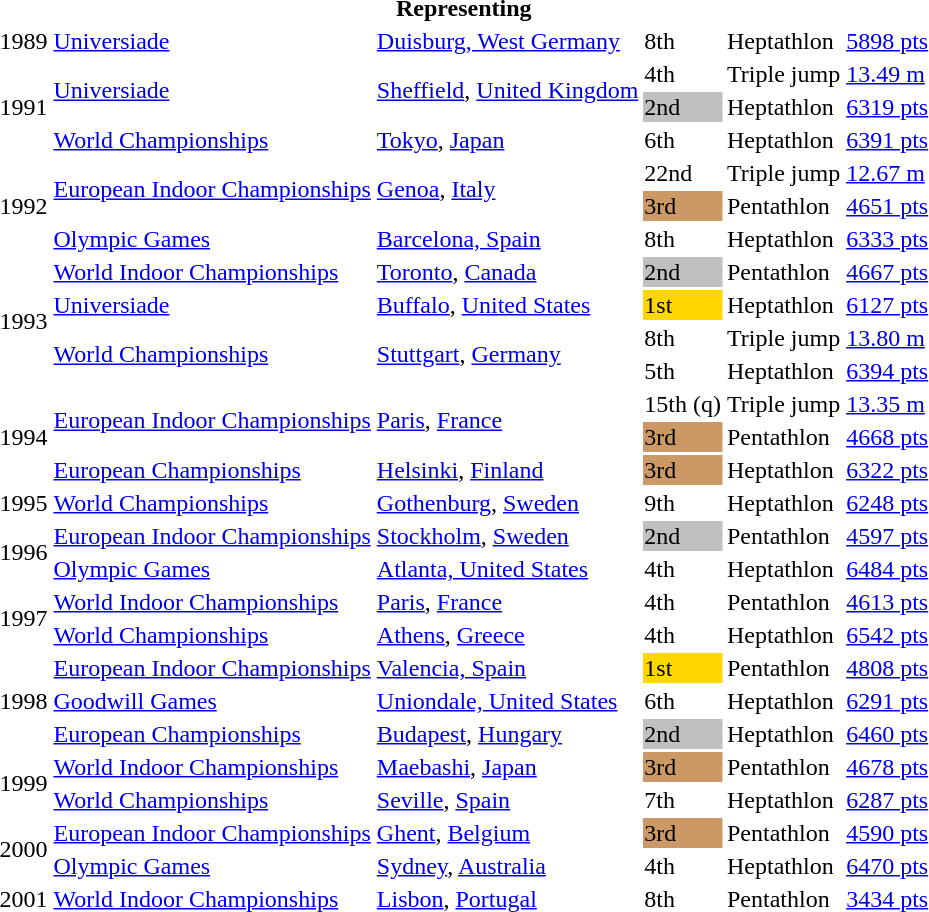<table>
<tr>
<th colspan="6">Representing </th>
</tr>
<tr>
<td>1989</td>
<td><a href='#'>Universiade</a></td>
<td><a href='#'>Duisburg, West Germany</a></td>
<td>8th</td>
<td>Heptathlon</td>
<td><a href='#'>5898 pts</a></td>
</tr>
<tr>
<td rowspan=3>1991</td>
<td rowspan=2><a href='#'>Universiade</a></td>
<td rowspan=2><a href='#'>Sheffield</a>, <a href='#'>United Kingdom</a></td>
<td>4th</td>
<td>Triple jump</td>
<td><a href='#'>13.49 m</a></td>
</tr>
<tr>
<td bgcolor="silver">2nd</td>
<td>Heptathlon</td>
<td><a href='#'>6319 pts</a></td>
</tr>
<tr>
<td><a href='#'>World Championships</a></td>
<td><a href='#'>Tokyo</a>, <a href='#'>Japan</a></td>
<td>6th</td>
<td>Heptathlon</td>
<td><a href='#'>6391 pts</a></td>
</tr>
<tr>
<td rowspan=3>1992</td>
<td rowspan=2><a href='#'>European Indoor Championships</a></td>
<td rowspan=2><a href='#'>Genoa</a>, <a href='#'>Italy</a></td>
<td>22nd</td>
<td>Triple jump</td>
<td><a href='#'>12.67 m</a></td>
</tr>
<tr>
<td bgcolor="cc9966">3rd</td>
<td>Pentathlon</td>
<td><a href='#'>4651 pts</a></td>
</tr>
<tr>
<td><a href='#'>Olympic Games</a></td>
<td><a href='#'>Barcelona, Spain</a></td>
<td>8th</td>
<td>Heptathlon</td>
<td><a href='#'>6333 pts</a></td>
</tr>
<tr>
<td rowspan=4>1993</td>
<td><a href='#'>World Indoor Championships</a></td>
<td><a href='#'>Toronto</a>, <a href='#'>Canada</a></td>
<td bgcolor="silver">2nd</td>
<td>Pentathlon</td>
<td><a href='#'>4667 pts</a></td>
</tr>
<tr>
<td><a href='#'>Universiade</a></td>
<td><a href='#'>Buffalo</a>, <a href='#'>United States</a></td>
<td bgcolor="gold">1st</td>
<td>Heptathlon</td>
<td><a href='#'>6127 pts</a></td>
</tr>
<tr>
<td rowspan=2><a href='#'>World Championships</a></td>
<td rowspan=2><a href='#'>Stuttgart</a>, <a href='#'>Germany</a></td>
<td>8th</td>
<td>Triple jump</td>
<td><a href='#'>13.80 m</a></td>
</tr>
<tr>
<td>5th</td>
<td>Heptathlon</td>
<td><a href='#'>6394 pts</a></td>
</tr>
<tr>
<td rowspan=3>1994</td>
<td rowspan=2><a href='#'>European Indoor Championships</a></td>
<td rowspan=2><a href='#'>Paris</a>, <a href='#'>France</a></td>
<td>15th (q)</td>
<td>Triple jump</td>
<td><a href='#'>13.35 m</a></td>
</tr>
<tr>
<td bgcolor="cc9966">3rd</td>
<td>Pentathlon</td>
<td><a href='#'>4668 pts</a></td>
</tr>
<tr>
<td><a href='#'>European Championships</a></td>
<td><a href='#'>Helsinki</a>, <a href='#'>Finland</a></td>
<td bgcolor="cc9966">3rd</td>
<td>Heptathlon</td>
<td><a href='#'>6322 pts</a></td>
</tr>
<tr>
<td>1995</td>
<td><a href='#'>World Championships</a></td>
<td><a href='#'>Gothenburg</a>, <a href='#'>Sweden</a></td>
<td>9th</td>
<td>Heptathlon</td>
<td><a href='#'>6248 pts</a></td>
</tr>
<tr>
<td rowspan=2>1996</td>
<td><a href='#'>European Indoor Championships</a></td>
<td><a href='#'>Stockholm</a>, <a href='#'>Sweden</a></td>
<td bgcolor="silver">2nd</td>
<td>Pentathlon</td>
<td><a href='#'>4597 pts</a></td>
</tr>
<tr>
<td><a href='#'>Olympic Games</a></td>
<td><a href='#'>Atlanta, United States</a></td>
<td>4th</td>
<td>Heptathlon</td>
<td><a href='#'>6484 pts</a></td>
</tr>
<tr>
<td rowspan=2>1997</td>
<td><a href='#'>World Indoor Championships</a></td>
<td><a href='#'>Paris</a>, <a href='#'>France</a></td>
<td>4th</td>
<td>Pentathlon</td>
<td><a href='#'>4613 pts</a></td>
</tr>
<tr>
<td><a href='#'>World Championships</a></td>
<td><a href='#'>Athens</a>, <a href='#'>Greece</a></td>
<td>4th</td>
<td>Heptathlon</td>
<td><a href='#'>6542 pts</a></td>
</tr>
<tr>
<td rowspan=3>1998</td>
<td><a href='#'>European Indoor Championships</a></td>
<td><a href='#'>Valencia, Spain</a></td>
<td bgcolor="gold">1st</td>
<td>Pentathlon</td>
<td><a href='#'>4808 pts</a></td>
</tr>
<tr>
<td><a href='#'>Goodwill Games</a></td>
<td><a href='#'>Uniondale, United States</a></td>
<td>6th</td>
<td>Heptathlon</td>
<td><a href='#'>6291 pts</a></td>
</tr>
<tr>
<td><a href='#'>European Championships</a></td>
<td><a href='#'>Budapest</a>, <a href='#'>Hungary</a></td>
<td bgcolor="silver">2nd</td>
<td>Heptathlon</td>
<td><a href='#'>6460 pts</a></td>
</tr>
<tr>
<td rowspan=2>1999</td>
<td><a href='#'>World Indoor Championships</a></td>
<td><a href='#'>Maebashi</a>, <a href='#'>Japan</a></td>
<td bgcolor="cc9966">3rd</td>
<td>Pentathlon</td>
<td><a href='#'>4678 pts</a></td>
</tr>
<tr>
<td><a href='#'>World Championships</a></td>
<td><a href='#'>Seville</a>, <a href='#'>Spain</a></td>
<td>7th</td>
<td>Heptathlon</td>
<td><a href='#'>6287 pts</a></td>
</tr>
<tr>
<td rowspan=2>2000</td>
<td><a href='#'>European Indoor Championships</a></td>
<td><a href='#'>Ghent</a>, <a href='#'>Belgium</a></td>
<td bgcolor="cc9966">3rd</td>
<td>Pentathlon</td>
<td><a href='#'>4590 pts</a></td>
</tr>
<tr>
<td><a href='#'>Olympic Games</a></td>
<td><a href='#'>Sydney</a>, <a href='#'>Australia</a></td>
<td>4th</td>
<td>Heptathlon</td>
<td><a href='#'>6470 pts</a></td>
</tr>
<tr>
<td>2001</td>
<td><a href='#'>World Indoor Championships</a></td>
<td><a href='#'>Lisbon</a>, <a href='#'>Portugal</a></td>
<td>8th</td>
<td>Pentathlon</td>
<td><a href='#'>3434 pts</a></td>
</tr>
</table>
